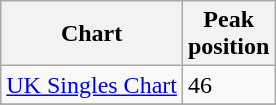<table class="wikitable">
<tr>
<th>Chart</th>
<th>Peak<br>position</th>
</tr>
<tr>
<td><a href='#'>UK Singles Chart</a></td>
<td>46</td>
</tr>
<tr>
</tr>
</table>
